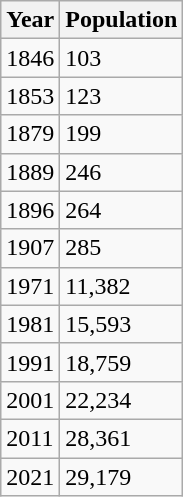<table class="wikitable">
<tr>
<th>Year</th>
<th>Population</th>
</tr>
<tr>
<td>1846</td>
<td>103</td>
</tr>
<tr>
<td>1853</td>
<td>123</td>
</tr>
<tr>
<td>1879</td>
<td>199</td>
</tr>
<tr>
<td>1889</td>
<td>246</td>
</tr>
<tr>
<td>1896</td>
<td>264</td>
</tr>
<tr>
<td>1907</td>
<td>285</td>
</tr>
<tr>
<td>1971</td>
<td>11,382</td>
</tr>
<tr>
<td>1981</td>
<td>15,593</td>
</tr>
<tr>
<td>1991</td>
<td>18,759</td>
</tr>
<tr>
<td>2001</td>
<td>22,234</td>
</tr>
<tr>
<td>2011</td>
<td>28,361</td>
</tr>
<tr>
<td>2021</td>
<td>29,179</td>
</tr>
</table>
